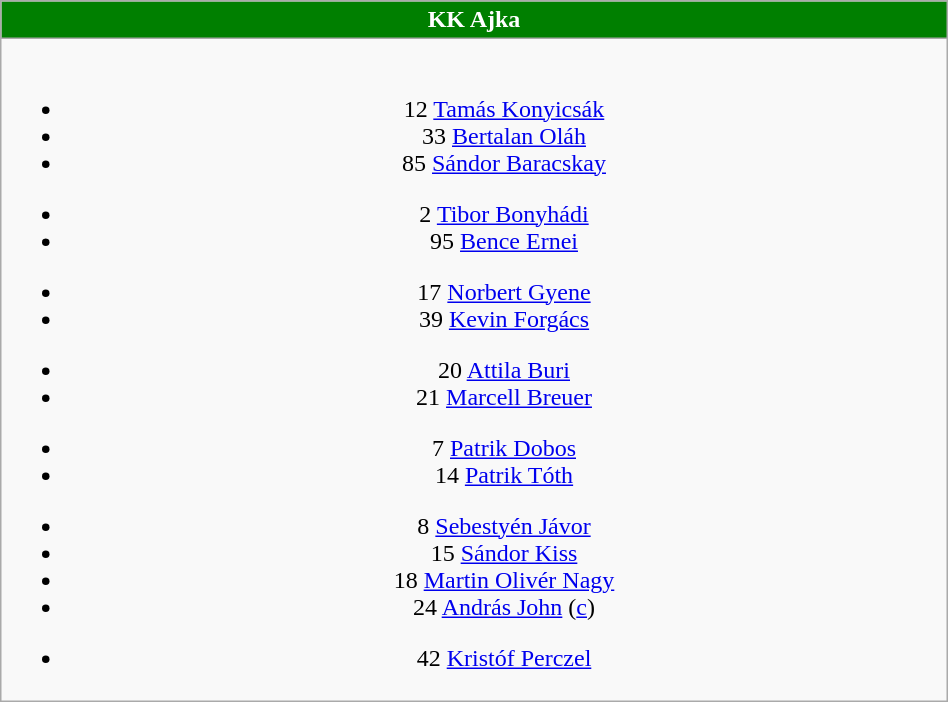<table class="wikitable" style="font-size:100%; text-align:center;" width=50%>
<tr>
<th colspan=5 style="background-color:#007F00;color:#FFFFFF;text-align:center;">KK Ajka</th>
</tr>
<tr>
<td><br>
<ul><li>12  <a href='#'>Tamás Konyicsák</a></li><li>33  <a href='#'>Bertalan Oláh</a></li><li>85  <a href='#'>Sándor Baracskay</a></li></ul><ul><li>2  <a href='#'>Tibor Bonyhádi</a></li><li>95  <a href='#'>Bence Ernei</a></li></ul><ul><li>17  <a href='#'>Norbert Gyene</a></li><li>39  <a href='#'>Kevin Forgács</a></li></ul><ul><li>20  <a href='#'>Attila Buri</a></li><li>21  <a href='#'>Marcell Breuer</a></li></ul><ul><li>7  <a href='#'>Patrik Dobos</a></li><li>14  <a href='#'>Patrik Tóth</a></li></ul><ul><li>8  <a href='#'>Sebestyén Jávor</a></li><li>15  <a href='#'>Sándor Kiss</a></li><li>18  <a href='#'>Martin Olivér Nagy</a></li><li>24  <a href='#'>András John</a> (<a href='#'>c</a>)</li></ul><ul><li>42  <a href='#'>Kristóf Perczel</a></li></ul></td>
</tr>
</table>
